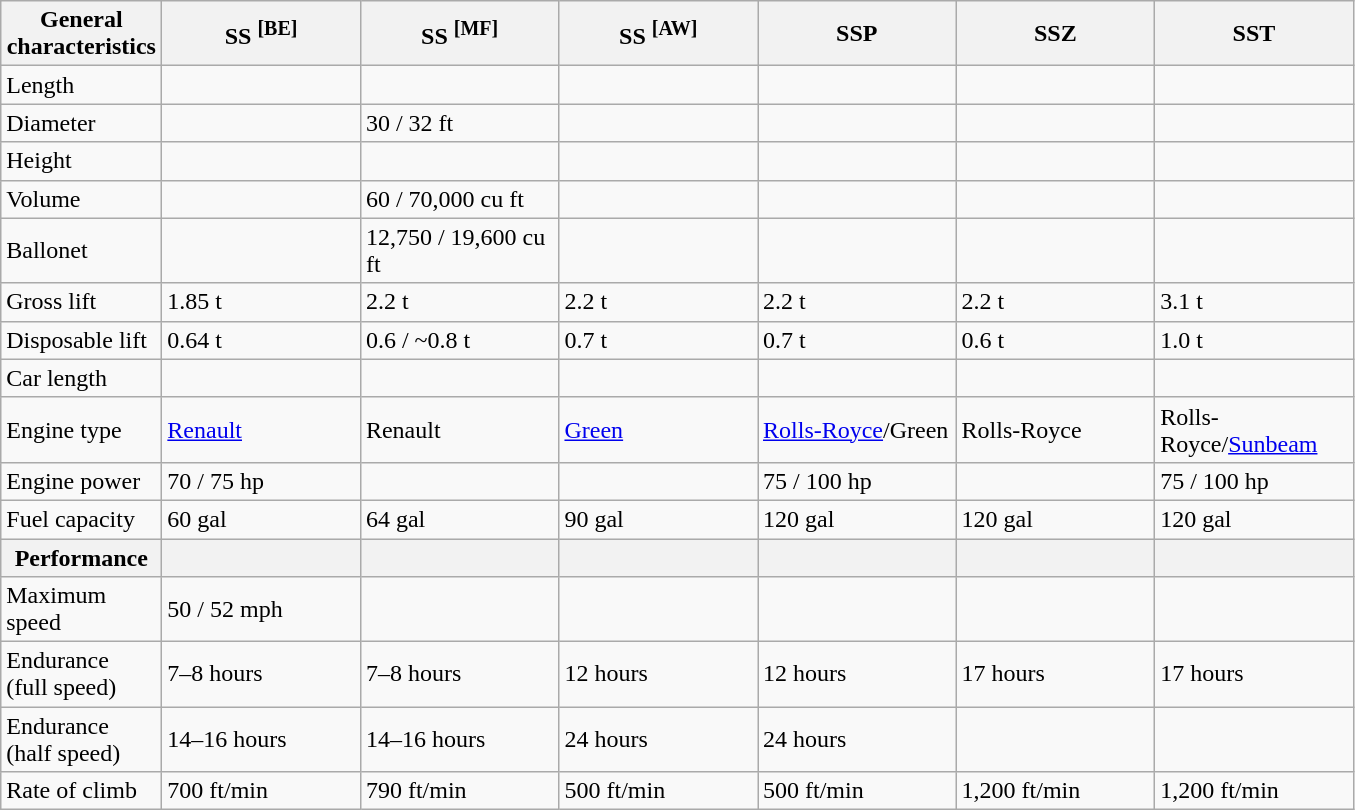<table class=wikitable>
<tr>
<th width="100">General characteristics</th>
<th width="125">SS <sup>[BE]</sup></th>
<th width="125">SS <sup>[MF]</sup></th>
<th width="125">SS <sup>[AW]</sup></th>
<th width="125">SSP</th>
<th width="125">SSZ</th>
<th width="125">SST</th>
</tr>
<tr>
<td>Length</td>
<td></td>
<td></td>
<td></td>
<td></td>
<td></td>
<td></td>
</tr>
<tr>
<td>Diameter</td>
<td></td>
<td>30 / 32 ft</td>
<td></td>
<td></td>
<td></td>
<td></td>
</tr>
<tr>
<td>Height</td>
<td></td>
<td></td>
<td></td>
<td></td>
<td></td>
<td></td>
</tr>
<tr>
<td>Volume</td>
<td></td>
<td>60 / 70,000 cu ft</td>
<td></td>
<td></td>
<td></td>
<td></td>
</tr>
<tr>
<td>Ballonet </td>
<td></td>
<td>12,750 / 19,600 cu ft</td>
<td></td>
<td></td>
<td></td>
<td></td>
</tr>
<tr>
<td>Gross lift</td>
<td>1.85 t</td>
<td>2.2 t </td>
<td>2.2 t</td>
<td>2.2 t</td>
<td>2.2 t</td>
<td>3.1 t</td>
</tr>
<tr>
<td>Disposable lift</td>
<td>0.64 t</td>
<td>0.6 / ~0.8 t</td>
<td>0.7 t</td>
<td>0.7 t</td>
<td>0.6 t</td>
<td>1.0 t</td>
</tr>
<tr>
<td>Car length</td>
<td></td>
<td></td>
<td></td>
<td></td>
<td></td>
<td></td>
</tr>
<tr>
<td>Engine type</td>
<td><a href='#'>Renault</a></td>
<td>Renault</td>
<td><a href='#'>Green</a></td>
<td><a href='#'>Rolls-Royce</a>/Green</td>
<td>Rolls-Royce</td>
<td>Rolls-Royce/<a href='#'>Sunbeam</a></td>
</tr>
<tr>
<td>Engine power</td>
<td>70 / 75 hp</td>
<td></td>
<td></td>
<td>75 / 100 hp</td>
<td></td>
<td>75 / 100 hp</td>
</tr>
<tr>
<td>Fuel capacity</td>
<td>60 gal</td>
<td>64 gal</td>
<td>90 gal</td>
<td>120 gal</td>
<td>120 gal</td>
<td>120 gal</td>
</tr>
<tr>
<th><strong>Performance</strong></th>
<th></th>
<th></th>
<th></th>
<th></th>
<th></th>
<th></th>
</tr>
<tr>
<td>Maximum speed</td>
<td>50 / 52 mph </td>
<td></td>
<td></td>
<td></td>
<td></td>
<td></td>
</tr>
<tr>
<td>Endurance<br>(full speed)</td>
<td>7–8 hours</td>
<td>7–8 hours</td>
<td>12 hours</td>
<td>12 hours</td>
<td>17 hours</td>
<td>17 hours</td>
</tr>
<tr>
<td>Endurance<br>(half speed)</td>
<td>14–16 hours</td>
<td>14–16 hours</td>
<td>24 hours</td>
<td>24 hours</td>
<td></td>
<td></td>
</tr>
<tr>
<td>Rate of climb</td>
<td>700 ft/min</td>
<td>790 ft/min</td>
<td>500 ft/min</td>
<td>500 ft/min</td>
<td>1,200 ft/min</td>
<td>1,200 ft/min</td>
</tr>
</table>
